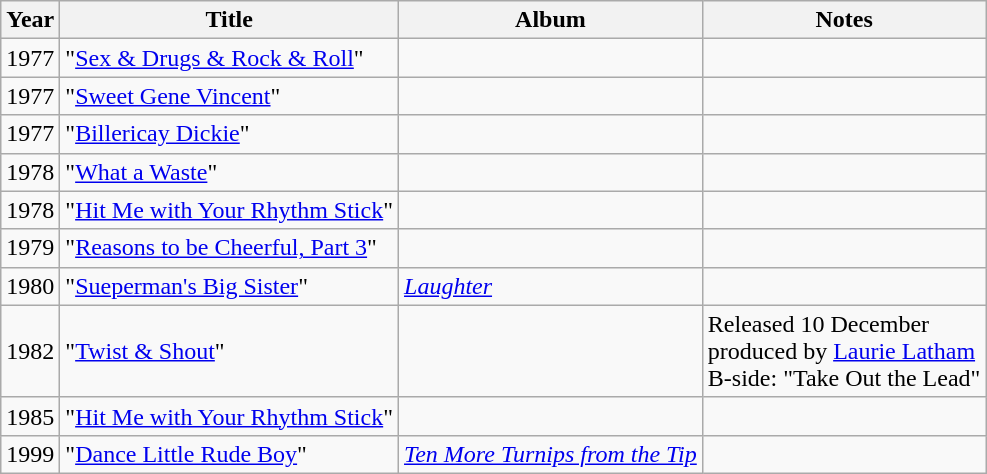<table class="wikitable">
<tr>
<th>Year</th>
<th>Title</th>
<th>Album</th>
<th>Notes</th>
</tr>
<tr>
<td>1977</td>
<td>"<a href='#'>Sex & Drugs & Rock & Roll</a>"</td>
<td></td>
<td></td>
</tr>
<tr>
<td>1977</td>
<td>"<a href='#'>Sweet Gene Vincent</a>"</td>
<td></td>
<td></td>
</tr>
<tr>
<td>1977</td>
<td>"<a href='#'>Billericay Dickie</a>"</td>
<td></td>
<td></td>
</tr>
<tr>
<td>1978</td>
<td>"<a href='#'>What a Waste</a>"</td>
<td></td>
<td></td>
</tr>
<tr>
<td>1978</td>
<td>"<a href='#'>Hit Me with Your Rhythm Stick</a>"</td>
<td></td>
<td></td>
</tr>
<tr>
<td>1979</td>
<td>"<a href='#'>Reasons to be Cheerful, Part 3</a>"</td>
<td></td>
<td></td>
</tr>
<tr>
<td>1980</td>
<td>"<a href='#'>Sueperman's Big Sister</a>"</td>
<td><em><a href='#'>Laughter</a></em></td>
<td></td>
</tr>
<tr>
<td>1982</td>
<td>"<a href='#'>Twist & Shout</a>"</td>
<td></td>
<td>Released 10 December <br>produced by <a href='#'>Laurie Latham</a> <br> B-side: "Take Out the Lead"</td>
</tr>
<tr>
<td>1985</td>
<td>"<a href='#'>Hit Me with Your Rhythm Stick</a>"</td>
<td></td>
<td></td>
</tr>
<tr>
<td>1999</td>
<td>"<a href='#'>Dance Little Rude Boy</a>"</td>
<td><em><a href='#'>Ten More Turnips from the Tip</a></em></td>
<td></td>
</tr>
</table>
